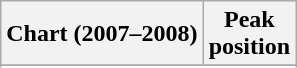<table class="wikitable sortable">
<tr>
<th align="left">Chart (2007–2008)</th>
<th align="center">Peak<br>position</th>
</tr>
<tr>
</tr>
<tr>
</tr>
</table>
